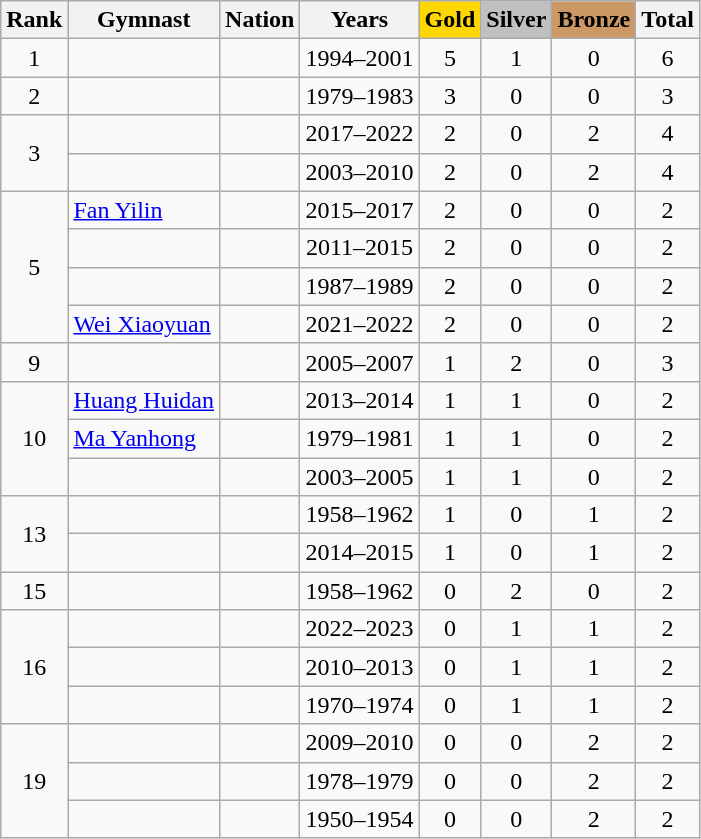<table class="wikitable sortable" style="text-align:center">
<tr>
<th>Rank</th>
<th>Gymnast</th>
<th>Nation</th>
<th>Years</th>
<th style="background-color:gold">Gold</th>
<th style="background-color:silver">Silver</th>
<th style="background-color:#cc9966">Bronze</th>
<th>Total</th>
</tr>
<tr>
<td>1</td>
<td align=left></td>
<td align=left></td>
<td>1994–2001</td>
<td>5</td>
<td>1</td>
<td>0</td>
<td>6</td>
</tr>
<tr>
<td>2</td>
<td align=left></td>
<td align=left></td>
<td>1979–1983</td>
<td>3</td>
<td>0</td>
<td>0</td>
<td>3</td>
</tr>
<tr>
<td rowspan="2">3</td>
<td align=left></td>
<td align=left></td>
<td>2017–2022</td>
<td>2</td>
<td>0</td>
<td>2</td>
<td>4</td>
</tr>
<tr>
<td align=left></td>
<td align=left></td>
<td>2003–2010</td>
<td>2</td>
<td>0</td>
<td>2</td>
<td>4</td>
</tr>
<tr>
<td rowspan="4">5</td>
<td align=left><a href='#'>Fan Yilin</a></td>
<td align=left></td>
<td>2015–2017</td>
<td>2</td>
<td>0</td>
<td>0</td>
<td>2</td>
</tr>
<tr>
<td align=left></td>
<td align=left></td>
<td>2011–2015</td>
<td>2</td>
<td>0</td>
<td>0</td>
<td>2</td>
</tr>
<tr>
<td align=left></td>
<td align=left></td>
<td>1987–1989</td>
<td>2</td>
<td>0</td>
<td>0</td>
<td>2</td>
</tr>
<tr>
<td align=left><a href='#'>Wei Xiaoyuan</a></td>
<td align=left></td>
<td>2021–2022</td>
<td>2</td>
<td>0</td>
<td>0</td>
<td>2</td>
</tr>
<tr>
<td>9</td>
<td align=left></td>
<td align=left></td>
<td>2005–2007</td>
<td>1</td>
<td>2</td>
<td>0</td>
<td>3</td>
</tr>
<tr>
<td rowspan="3">10</td>
<td align=left><a href='#'>Huang Huidan</a></td>
<td align=left></td>
<td>2013–2014</td>
<td>1</td>
<td>1</td>
<td>0</td>
<td>2</td>
</tr>
<tr>
<td align=left><a href='#'>Ma Yanhong</a></td>
<td align=left></td>
<td>1979–1981</td>
<td>1</td>
<td>1</td>
<td>0</td>
<td>2</td>
</tr>
<tr>
<td align=left></td>
<td align=left></td>
<td>2003–2005</td>
<td>1</td>
<td>1</td>
<td>0</td>
<td>2</td>
</tr>
<tr>
<td rowspan="2">13</td>
<td align=left></td>
<td align=left></td>
<td>1958–1962</td>
<td>1</td>
<td>0</td>
<td>1</td>
<td>2</td>
</tr>
<tr>
<td align=left></td>
<td align=left></td>
<td>2014–2015</td>
<td>1</td>
<td>0</td>
<td>1</td>
<td>2</td>
</tr>
<tr>
<td>15</td>
<td align=left></td>
<td align=left></td>
<td>1958–1962</td>
<td>0</td>
<td>2</td>
<td>0</td>
<td>2</td>
</tr>
<tr>
<td rowspan="3">16</td>
<td align=left></td>
<td align=left></td>
<td>2022–2023</td>
<td>0</td>
<td>1</td>
<td>1</td>
<td>2</td>
</tr>
<tr>
<td align=left></td>
<td align=left></td>
<td>2010–2013</td>
<td>0</td>
<td>1</td>
<td>1</td>
<td>2</td>
</tr>
<tr>
<td align=left></td>
<td align=left></td>
<td>1970–1974</td>
<td>0</td>
<td>1</td>
<td>1</td>
<td>2</td>
</tr>
<tr>
<td rowspan="3">19</td>
<td align=left></td>
<td align=left></td>
<td>2009–2010</td>
<td>0</td>
<td>0</td>
<td>2</td>
<td>2</td>
</tr>
<tr>
<td align=left></td>
<td align=left></td>
<td>1978–1979</td>
<td>0</td>
<td>0</td>
<td>2</td>
<td>2</td>
</tr>
<tr>
<td align=left></td>
<td align=left></td>
<td>1950–1954</td>
<td>0</td>
<td>0</td>
<td>2</td>
<td>2</td>
</tr>
</table>
